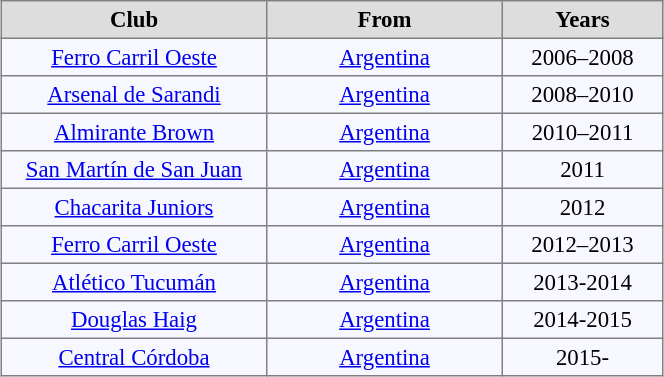<table align="center" bgcolor="#f7f8ff" cellpadding="3" cellspacing="0" border="1" style="font-size: 95%; border: gray solid 1px; border-collapse: collapse;">
<tr align=center bgcolor=#DDDDDD style="color:black;">
<th width="170">Club</th>
<th width="150">From</th>
<th width="100">Years</th>
</tr>
<tr align=center>
<td><a href='#'>Ferro Carril Oeste</a></td>
<td><a href='#'>Argentina</a></td>
<td>2006–2008</td>
</tr>
<tr align=center>
<td><a href='#'>Arsenal de Sarandi</a></td>
<td><a href='#'>Argentina</a></td>
<td>2008–2010</td>
</tr>
<tr align=center>
<td><a href='#'>Almirante Brown</a></td>
<td><a href='#'>Argentina</a></td>
<td>2010–2011</td>
</tr>
<tr align=center>
<td><a href='#'>San Martín de San Juan</a></td>
<td><a href='#'>Argentina</a></td>
<td>2011</td>
</tr>
<tr align=center>
<td><a href='#'>Chacarita Juniors</a></td>
<td><a href='#'>Argentina</a></td>
<td>2012</td>
</tr>
<tr align=center>
<td><a href='#'>Ferro Carril Oeste</a></td>
<td><a href='#'>Argentina</a></td>
<td>2012–2013</td>
</tr>
<tr align=center>
<td><a href='#'>Atlético Tucumán</a></td>
<td><a href='#'>Argentina</a></td>
<td>2013-2014</td>
</tr>
<tr align=center>
<td><a href='#'>Douglas Haig</a></td>
<td><a href='#'>Argentina</a></td>
<td>2014-2015</td>
</tr>
<tr align=center>
<td><a href='#'>Central Córdoba</a></td>
<td><a href='#'>Argentina</a></td>
<td>2015-</td>
</tr>
</table>
